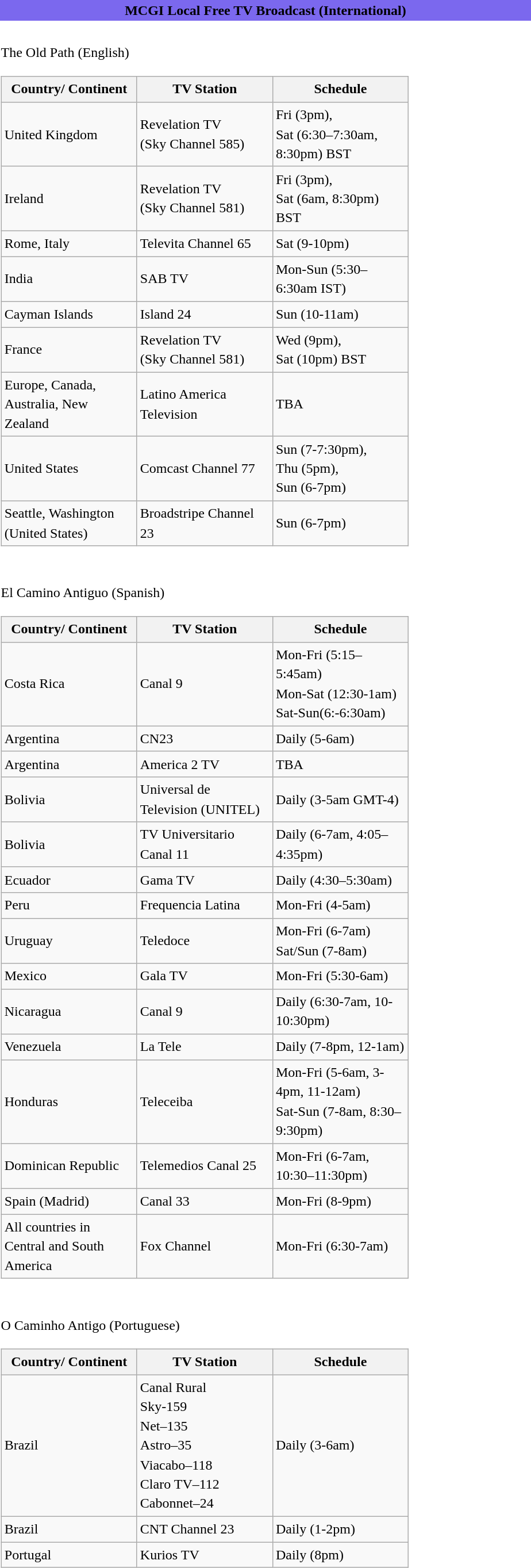<table class="toccolours" style="margin-center:1em; font-size:100%; line-height:1.4em; width:620px;">
<tr>
<th colspan="1" style="text-align:center; background:#7B68EE;"><span><strong>MCGI Local Free TV Broadcast (International)</strong></span><br></th>
</tr>
<tr>
<td><br>The Old Path (English)<table class="wikitable sortable float center">
<tr>
<th scope="col" style="width: 150px;">Country/ Continent</th>
<th scope="col" style="width: 150px;">TV Station</th>
<th scope="col" style="width: 150px;">Schedule</th>
</tr>
<tr>
<td>United Kingdom</td>
<td>Revelation TV<br>(Sky Channel 585)</td>
<td>Fri (3pm),<br>Sat (6:30–7:30am, 8:30pm) BST</td>
</tr>
<tr>
<td>Ireland</td>
<td>Revelation TV<br>(Sky Channel 581)</td>
<td>Fri (3pm),<br>Sat (6am, 8:30pm) BST</td>
</tr>
<tr>
<td>Rome, Italy</td>
<td>Televita Channel 65</td>
<td>Sat (9-10pm)</td>
</tr>
<tr>
<td>India</td>
<td>SAB TV</td>
<td>Mon-Sun (5:30–6:30am IST)</td>
</tr>
<tr>
<td>Cayman Islands</td>
<td>Island 24</td>
<td>Sun (10-11am)</td>
</tr>
<tr>
<td>France</td>
<td>Revelation TV<br>(Sky Channel 581)</td>
<td>Wed (9pm),<br>Sat (10pm) BST</td>
</tr>
<tr>
<td>Europe, Canada, Australia, New Zealand</td>
<td>Latino America Television</td>
<td>TBA</td>
</tr>
<tr>
<td>United States</td>
<td>Comcast Channel 77</td>
<td>Sun (7-7:30pm),<br>Thu (5pm),<br>Sun (6-7pm)</td>
</tr>
<tr>
<td>Seattle, Washington (United States)</td>
<td>Broadstripe Channel 23</td>
<td>Sun (6-7pm)</td>
</tr>
</table>
</td>
</tr>
<tr>
<td><br>El Camino Antiguo (Spanish)<table class="wikitable sortable float center">
<tr>
<th scope="col" style="width: 150px;">Country/ Continent</th>
<th scope="col" style="width: 150px;">TV Station</th>
<th scope="col" style="width: 150px;">Schedule</th>
</tr>
<tr>
<td>Costa Rica</td>
<td>Canal 9</td>
<td>Mon-Fri (5:15–5:45am)<br>Mon-Sat (12:30-1am)<br>Sat-Sun(6:-6:30am)</td>
</tr>
<tr>
<td>Argentina</td>
<td>CN23</td>
<td>Daily (5-6am)</td>
</tr>
<tr>
<td>Argentina</td>
<td>America 2 TV</td>
<td>TBA</td>
</tr>
<tr>
<td>Bolivia</td>
<td>Universal de Television (UNITEL)</td>
<td>Daily (3-5am GMT-4)</td>
</tr>
<tr>
<td>Bolivia</td>
<td>TV Universitario Canal 11</td>
<td>Daily (6-7am, 4:05–4:35pm)</td>
</tr>
<tr>
<td>Ecuador</td>
<td>Gama TV</td>
<td>Daily (4:30–5:30am)</td>
</tr>
<tr>
<td>Peru</td>
<td>Frequencia Latina</td>
<td>Mon-Fri (4-5am)</td>
</tr>
<tr>
<td>Uruguay</td>
<td>Teledoce</td>
<td>Mon-Fri (6-7am)<br>Sat/Sun (7-8am)</td>
</tr>
<tr>
<td>Mexico</td>
<td>Gala TV</td>
<td>Mon-Fri (5:30-6am)</td>
</tr>
<tr>
<td>Nicaragua</td>
<td>Canal 9</td>
<td>Daily (6:30-7am, 10-10:30pm)</td>
</tr>
<tr>
<td>Venezuela</td>
<td>La Tele</td>
<td>Daily (7-8pm, 12-1am)</td>
</tr>
<tr>
<td>Honduras</td>
<td>Teleceiba</td>
<td>Mon-Fri (5-6am, 3-4pm, 11-12am)<br>Sat-Sun (7-8am, 8:30–9:30pm)</td>
</tr>
<tr>
<td>Dominican Republic</td>
<td>Telemedios Canal 25</td>
<td>Mon-Fri (6-7am, 10:30–11:30pm)</td>
</tr>
<tr>
<td>Spain (Madrid)</td>
<td>Canal 33</td>
<td>Mon-Fri (8-9pm)</td>
</tr>
<tr>
<td>All countries in Central and South America</td>
<td>Fox Channel</td>
<td>Mon-Fri (6:30-7am)</td>
</tr>
</table>
</td>
</tr>
<tr>
<td><br>O Caminho Antigo (Portuguese)<table class="wikitable sortable float center">
<tr>
<th scope="col" style="width: 150px;">Country/ Continent</th>
<th scope="col" style="width: 150px;">TV Station</th>
<th scope="col" style="width: 150px;">Schedule</th>
</tr>
<tr>
<td>Brazil</td>
<td>Canal Rural<br>Sky-159<br>Net–135<br>Astro–35<br>Viacabo–118<br>Claro TV–112<br>Cabonnet–24</td>
<td>Daily (3-6am)</td>
</tr>
<tr>
<td>Brazil</td>
<td>CNT Channel 23</td>
<td>Daily (1-2pm)</td>
</tr>
<tr>
<td>Portugal</td>
<td>Kurios TV</td>
<td>Daily (8pm)</td>
</tr>
</table>
</td>
</tr>
</table>
